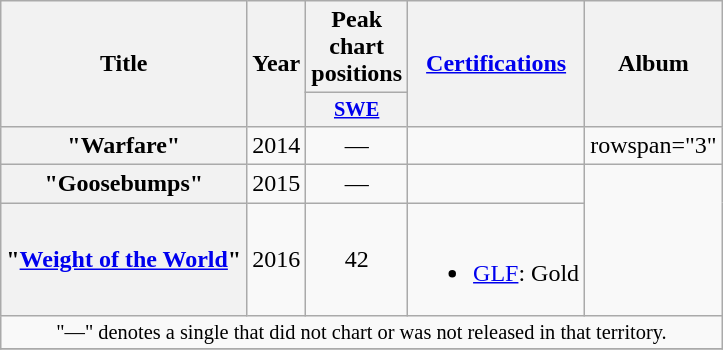<table class="wikitable plainrowheaders" style="text-align:center;">
<tr>
<th scope="col" rowspan="2">Title</th>
<th scope="col" rowspan="2">Year</th>
<th scope="col" colspan="1">Peak chart positions</th>
<th scope="col" rowspan="2"><a href='#'>Certifications</a></th>
<th scope="col" rowspan="2">Album</th>
</tr>
<tr>
<th scope="col" style="width:3em;font-size:85%;"><a href='#'>SWE</a><br></th>
</tr>
<tr>
<th scope="row">"Warfare"</th>
<td>2014</td>
<td>—</td>
<td></td>
<td>rowspan="3" </td>
</tr>
<tr>
<th scope="row">"Goosebumps"</th>
<td>2015</td>
<td>—</td>
<td></td>
</tr>
<tr>
<th scope="row">"<a href='#'>Weight of the World</a>"</th>
<td>2016</td>
<td>42</td>
<td><br><ul><li><a href='#'>GLF</a>: Gold</li></ul></td>
</tr>
<tr>
<td colspan="20" style="font-size:85%">"—" denotes a single that did not chart or was not released in that territory.</td>
</tr>
<tr>
</tr>
</table>
